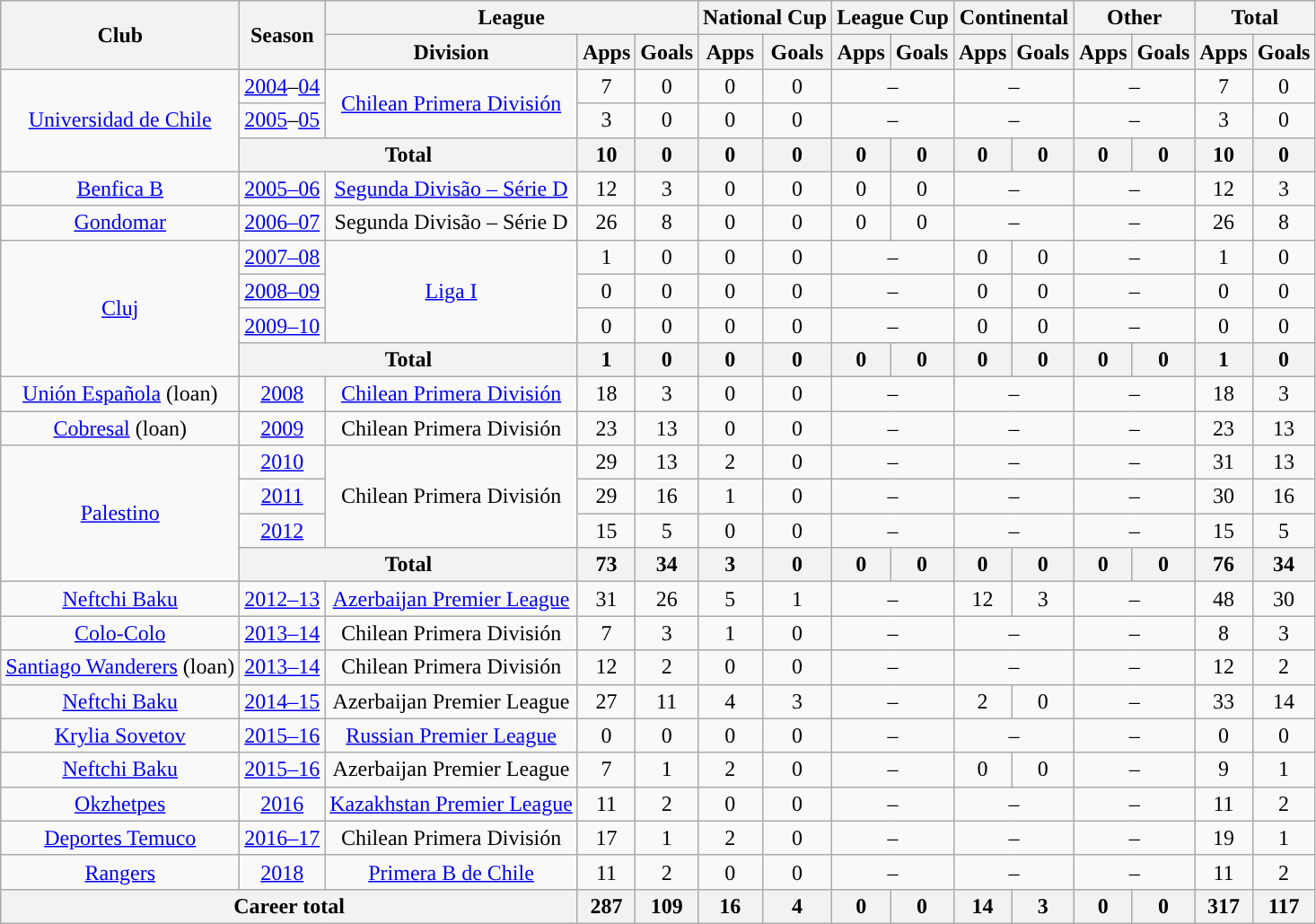<table class="wikitable" style="text-align:center">
<tr>
<th rowspan="2">Club</th>
<th rowspan="2">Season</th>
<th colspan="3">League</th>
<th colspan="2">National Cup</th>
<th colspan="2">League Cup</th>
<th colspan="2">Continental</th>
<th colspan="2">Other</th>
<th colspan="2">Total</th>
</tr>
<tr>
<th>Division</th>
<th>Apps</th>
<th>Goals</th>
<th>Apps</th>
<th>Goals</th>
<th>Apps</th>
<th>Goals</th>
<th>Apps</th>
<th>Goals</th>
<th>Apps</th>
<th>Goals</th>
<th>Apps</th>
<th>Goals</th>
</tr>
<tr>
<td rowspan="3"><a href='#'>Universidad de Chile</a></td>
<td><a href='#'>2004</a>–<a href='#'>04</a></td>
<td rowspan="2"><a href='#'>Chilean Primera División</a></td>
<td>7</td>
<td>0</td>
<td>0</td>
<td>0</td>
<td colspan="2">–</td>
<td colspan="2">–</td>
<td colspan="2">–</td>
<td>7</td>
<td>0</td>
</tr>
<tr>
<td><a href='#'>2005</a>–<a href='#'>05</a></td>
<td>3</td>
<td>0</td>
<td>0</td>
<td>0</td>
<td colspan="2">–</td>
<td colspan="2">–</td>
<td colspan="2">–</td>
<td>3</td>
<td>0</td>
</tr>
<tr>
<th colspan="2">Total</th>
<th>10</th>
<th>0</th>
<th>0</th>
<th>0</th>
<th>0</th>
<th>0</th>
<th>0</th>
<th>0</th>
<th>0</th>
<th>0</th>
<th>10</th>
<th>0</th>
</tr>
<tr>
<td><a href='#'>Benfica B</a></td>
<td><a href='#'>2005–06</a></td>
<td><a href='#'>Segunda Divisão – Série D</a></td>
<td>12</td>
<td>3</td>
<td>0</td>
<td>0</td>
<td>0</td>
<td>0</td>
<td colspan="2">–</td>
<td colspan="2">–</td>
<td>12</td>
<td>3</td>
</tr>
<tr>
<td><a href='#'>Gondomar</a></td>
<td><a href='#'>2006–07</a></td>
<td>Segunda Divisão – Série D</td>
<td>26</td>
<td>8</td>
<td>0</td>
<td>0</td>
<td>0</td>
<td>0</td>
<td colspan="2">–</td>
<td colspan="2">–</td>
<td>26</td>
<td>8</td>
</tr>
<tr>
<td rowspan="4"><a href='#'>Cluj</a></td>
<td><a href='#'>2007–08</a></td>
<td rowspan="3"><a href='#'>Liga I</a></td>
<td>1</td>
<td>0</td>
<td>0</td>
<td>0</td>
<td colspan="2">–</td>
<td>0</td>
<td>0</td>
<td colspan="2">–</td>
<td>1</td>
<td>0</td>
</tr>
<tr>
<td><a href='#'>2008–09</a></td>
<td>0</td>
<td>0</td>
<td>0</td>
<td>0</td>
<td colspan="2">–</td>
<td>0</td>
<td>0</td>
<td colspan="2">–</td>
<td>0</td>
<td>0</td>
</tr>
<tr>
<td><a href='#'>2009–10</a></td>
<td>0</td>
<td>0</td>
<td>0</td>
<td>0</td>
<td colspan="2">–</td>
<td>0</td>
<td>0</td>
<td colspan="2">–</td>
<td>0</td>
<td>0</td>
</tr>
<tr>
<th colspan="2">Total</th>
<th>1</th>
<th>0</th>
<th>0</th>
<th>0</th>
<th>0</th>
<th>0</th>
<th>0</th>
<th>0</th>
<th>0</th>
<th>0</th>
<th>1</th>
<th>0</th>
</tr>
<tr>
<td><a href='#'>Unión Española</a> (loan)</td>
<td><a href='#'>2008</a></td>
<td><a href='#'>Chilean Primera División</a></td>
<td>18</td>
<td>3</td>
<td>0</td>
<td>0</td>
<td colspan="2">–</td>
<td colspan="2">–</td>
<td colspan="2">–</td>
<td>18</td>
<td>3</td>
</tr>
<tr>
<td><a href='#'>Cobresal</a> (loan)</td>
<td><a href='#'>2009</a></td>
<td>Chilean Primera División</td>
<td>23</td>
<td>13</td>
<td>0</td>
<td>0</td>
<td colspan="2">–</td>
<td colspan="2">–</td>
<td colspan="2">–</td>
<td>23</td>
<td>13</td>
</tr>
<tr>
<td rowspan="4"><a href='#'>Palestino</a></td>
<td><a href='#'>2010</a></td>
<td rowspan="3">Chilean Primera División</td>
<td>29</td>
<td>13</td>
<td>2</td>
<td>0</td>
<td colspan="2">–</td>
<td colspan="2">–</td>
<td colspan="2">–</td>
<td>31</td>
<td>13</td>
</tr>
<tr>
<td><a href='#'>2011</a></td>
<td>29</td>
<td>16</td>
<td>1</td>
<td>0</td>
<td colspan="2">–</td>
<td colspan="2">–</td>
<td colspan="2">–</td>
<td>30</td>
<td>16</td>
</tr>
<tr>
<td><a href='#'>2012</a></td>
<td>15</td>
<td>5</td>
<td>0</td>
<td>0</td>
<td colspan="2">–</td>
<td colspan="2">–</td>
<td colspan="2">–</td>
<td>15</td>
<td>5</td>
</tr>
<tr>
<th colspan="2">Total</th>
<th>73</th>
<th>34</th>
<th>3</th>
<th>0</th>
<th>0</th>
<th>0</th>
<th>0</th>
<th>0</th>
<th>0</th>
<th>0</th>
<th>76</th>
<th>34</th>
</tr>
<tr>
<td><a href='#'>Neftchi Baku</a></td>
<td><a href='#'>2012–13</a></td>
<td><a href='#'>Azerbaijan Premier League</a></td>
<td>31</td>
<td>26</td>
<td>5</td>
<td>1</td>
<td colspan="2">–</td>
<td>12</td>
<td>3</td>
<td colspan="2">–</td>
<td>48</td>
<td>30</td>
</tr>
<tr>
<td><a href='#'>Colo-Colo</a></td>
<td><a href='#'>2013–14</a></td>
<td>Chilean Primera División</td>
<td>7</td>
<td>3</td>
<td>1</td>
<td>0</td>
<td colspan="2">–</td>
<td colspan="2">–</td>
<td colspan="2">–</td>
<td>8</td>
<td>3</td>
</tr>
<tr>
<td><a href='#'>Santiago Wanderers</a> (loan)</td>
<td><a href='#'>2013–14</a></td>
<td>Chilean Primera División</td>
<td>12</td>
<td>2</td>
<td>0</td>
<td>0</td>
<td colspan="2">–</td>
<td colspan="2">–</td>
<td colspan="2">–</td>
<td>12</td>
<td>2</td>
</tr>
<tr>
<td><a href='#'>Neftchi Baku</a></td>
<td><a href='#'>2014–15</a></td>
<td>Azerbaijan Premier League</td>
<td>27</td>
<td>11</td>
<td>4</td>
<td>3</td>
<td colspan="2">–</td>
<td>2</td>
<td>0</td>
<td colspan="2">–</td>
<td>33</td>
<td>14</td>
</tr>
<tr>
<td><a href='#'>Krylia Sovetov</a></td>
<td><a href='#'>2015–16</a></td>
<td><a href='#'>Russian Premier League</a></td>
<td>0</td>
<td>0</td>
<td>0</td>
<td>0</td>
<td colspan="2">–</td>
<td colspan="2">–</td>
<td colspan="2">–</td>
<td>0</td>
<td>0</td>
</tr>
<tr>
<td><a href='#'>Neftchi Baku</a></td>
<td><a href='#'>2015–16</a></td>
<td>Azerbaijan Premier League</td>
<td>7</td>
<td>1</td>
<td>2</td>
<td>0</td>
<td colspan="2">–</td>
<td>0</td>
<td>0</td>
<td colspan="2">–</td>
<td>9</td>
<td>1</td>
</tr>
<tr>
<td><a href='#'>Okzhetpes</a></td>
<td><a href='#'>2016</a></td>
<td><a href='#'>Kazakhstan Premier League</a></td>
<td>11</td>
<td>2</td>
<td>0</td>
<td>0</td>
<td colspan="2">–</td>
<td colspan="2">–</td>
<td colspan="2">–</td>
<td>11</td>
<td>2</td>
</tr>
<tr>
<td><a href='#'>Deportes Temuco</a></td>
<td><a href='#'>2016–17</a></td>
<td>Chilean Primera División</td>
<td>17</td>
<td>1</td>
<td>2</td>
<td>0</td>
<td colspan="2">–</td>
<td colspan="2">–</td>
<td colspan="2">–</td>
<td>19</td>
<td>1</td>
</tr>
<tr>
<td><a href='#'>Rangers</a></td>
<td><a href='#'>2018</a></td>
<td><a href='#'>Primera B de Chile</a></td>
<td>11</td>
<td>2</td>
<td>0</td>
<td>0</td>
<td colspan="2">–</td>
<td colspan="2">–</td>
<td colspan="2">–</td>
<td>11</td>
<td>2</td>
</tr>
<tr>
<th colspan="3">Career total</th>
<th>287</th>
<th>109</th>
<th>16</th>
<th>4</th>
<th>0</th>
<th>0</th>
<th>14</th>
<th>3</th>
<th>0</th>
<th>0</th>
<th>317</th>
<th>117</th>
</tr>
</table>
